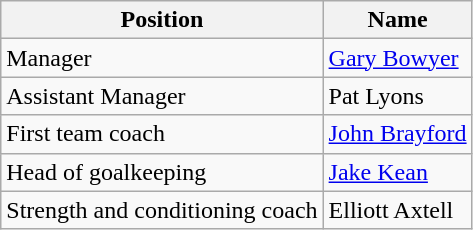<table class="wikitable">
<tr>
<th>Position</th>
<th>Name</th>
</tr>
<tr>
<td>Manager</td>
<td> <a href='#'>Gary Bowyer</a></td>
</tr>
<tr>
<td>Assistant Manager</td>
<td> Pat Lyons</td>
</tr>
<tr>
<td>First team coach</td>
<td> <a href='#'>John Brayford</a></td>
</tr>
<tr>
<td>Head of goalkeeping</td>
<td> <a href='#'>Jake Kean</a></td>
</tr>
<tr>
<td>Strength and conditioning coach</td>
<td> Elliott Axtell</td>
</tr>
</table>
